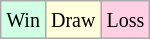<table class="wikitable">
<tr>
<td style="background:#d0ffe3;"><small>Win</small></td>
<td style="background:#ffd;"><small>Draw</small></td>
<td style="background:#ffd0e3;"><small>Loss</small></td>
</tr>
</table>
